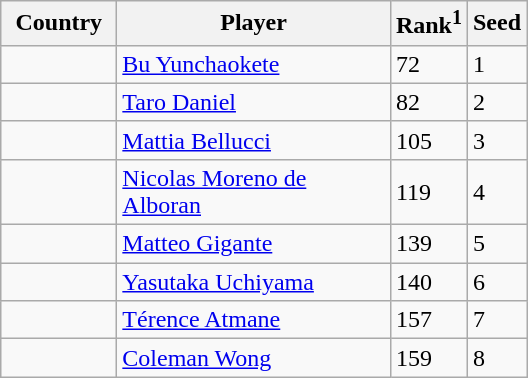<table class="sortable wikitable">
<tr>
<th width="70">Country</th>
<th width="175">Player</th>
<th>Rank<sup>1</sup></th>
<th>Seed</th>
</tr>
<tr>
<td></td>
<td><a href='#'>Bu Yunchaokete</a></td>
<td>72</td>
<td>1</td>
</tr>
<tr>
<td></td>
<td><a href='#'>Taro Daniel</a></td>
<td>82</td>
<td>2</td>
</tr>
<tr>
<td></td>
<td><a href='#'>Mattia Bellucci</a></td>
<td>105</td>
<td>3</td>
</tr>
<tr>
<td></td>
<td><a href='#'>Nicolas Moreno de Alboran</a></td>
<td>119</td>
<td>4</td>
</tr>
<tr>
<td></td>
<td><a href='#'>Matteo Gigante</a></td>
<td>139</td>
<td>5</td>
</tr>
<tr>
<td></td>
<td><a href='#'>Yasutaka Uchiyama</a></td>
<td>140</td>
<td>6</td>
</tr>
<tr>
<td></td>
<td><a href='#'>Térence Atmane</a></td>
<td>157</td>
<td>7</td>
</tr>
<tr>
<td></td>
<td><a href='#'>Coleman Wong</a></td>
<td>159</td>
<td>8</td>
</tr>
</table>
